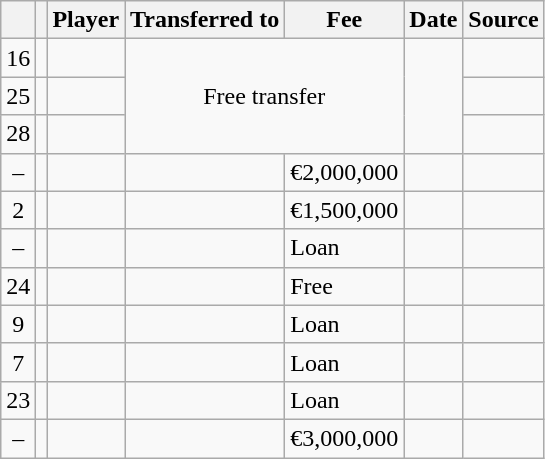<table class="wikitable sortable">
<tr>
<th scope=col></th>
<th scope=col></th>
<th scope=col>Player</th>
<th scope=col>Transferred to</th>
<th scope=col>Fee</th>
<th scope=col>Date</th>
<th scope=col>Source</th>
</tr>
<tr>
<td align=center>16</td>
<td align=center></td>
<td></td>
<td rowspan="3" colspan="2" style="text-align: center;">Free transfer</td>
<td rowspan="3"></td>
<td></td>
</tr>
<tr>
<td align=center>25</td>
<td align=center></td>
<td></td>
<td></td>
</tr>
<tr>
<td align=center>28</td>
<td align=center></td>
<td></td>
<td></td>
</tr>
<tr>
<td align=center>–</td>
<td align=center></td>
<td></td>
<td></td>
<td>€2,000,000</td>
<td rowspan=1></td>
<td></td>
</tr>
<tr>
<td align=center>2</td>
<td align=center></td>
<td></td>
<td></td>
<td>€1,500,000</td>
<td rowspan=1></td>
<td></td>
</tr>
<tr>
<td align=center>–</td>
<td align=center></td>
<td></td>
<td></td>
<td>Loan</td>
<td rowspan=1></td>
<td></td>
</tr>
<tr>
<td align=center>24</td>
<td align=center></td>
<td></td>
<td></td>
<td>Free</td>
<td rowspan=1></td>
<td></td>
</tr>
<tr>
<td align=center>9</td>
<td align=center></td>
<td></td>
<td></td>
<td>Loan</td>
<td rowspan=1></td>
<td></td>
</tr>
<tr>
<td align=center>7</td>
<td align=center></td>
<td></td>
<td></td>
<td>Loan</td>
<td rowspan=1></td>
<td></td>
</tr>
<tr>
<td align=center>23</td>
<td align=center></td>
<td></td>
<td></td>
<td>Loan</td>
<td rowspan=1></td>
<td></td>
</tr>
<tr>
<td align=center>–</td>
<td align=center></td>
<td></td>
<td></td>
<td>€3,000,000</td>
<td rowspan=1></td>
<td></td>
</tr>
</table>
